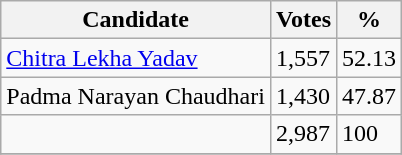<table class="wikitable">
<tr>
<th>Candidate</th>
<th>Votes</th>
<th>%</th>
</tr>
<tr>
<td><a href='#'>Chitra Lekha Yadav</a></td>
<td>1,557</td>
<td>52.13</td>
</tr>
<tr>
<td>Padma Narayan Chaudhari</td>
<td>1,430</td>
<td>47.87</td>
</tr>
<tr>
<td><br></td>
<td>2,987</td>
<td>100</td>
</tr>
<tr>
</tr>
</table>
